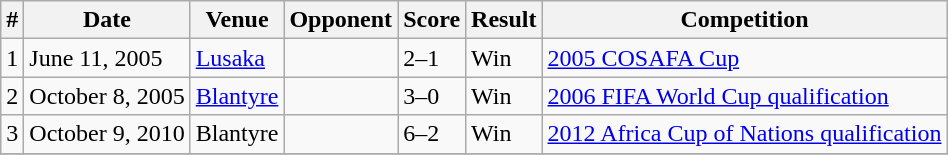<table class="wikitable">
<tr>
<th>#</th>
<th>Date</th>
<th>Venue</th>
<th>Opponent</th>
<th>Score</th>
<th>Result</th>
<th>Competition</th>
</tr>
<tr>
<td>1</td>
<td>June 11, 2005</td>
<td><a href='#'>Lusaka</a></td>
<td></td>
<td>2–1</td>
<td>Win</td>
<td><a href='#'>2005 COSAFA Cup</a></td>
</tr>
<tr>
<td>2</td>
<td>October 8, 2005</td>
<td><a href='#'>Blantyre</a></td>
<td></td>
<td>3–0</td>
<td>Win</td>
<td><a href='#'>2006 FIFA World Cup qualification</a></td>
</tr>
<tr>
<td>3</td>
<td>October 9, 2010</td>
<td>Blantyre</td>
<td></td>
<td>6–2</td>
<td>Win</td>
<td><a href='#'>2012 Africa Cup of Nations qualification</a></td>
</tr>
<tr>
</tr>
</table>
